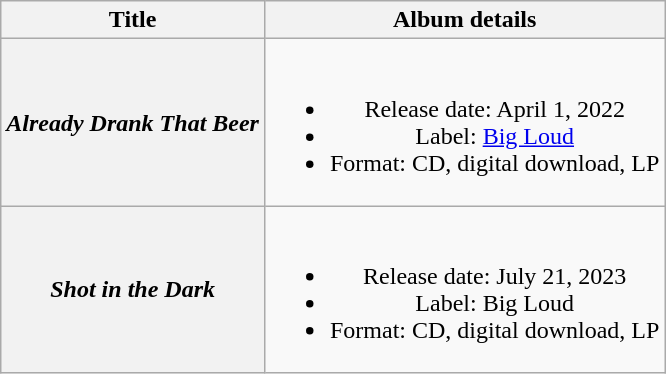<table class="wikitable plainrowheaders" style="text-align:center;">
<tr>
<th scope="col">Title</th>
<th scope="col">Album details</th>
</tr>
<tr>
<th scope="row"><em>Already Drank That Beer</em></th>
<td><br><ul><li>Release date: April 1, 2022</li><li>Label: <a href='#'>Big Loud</a></li><li>Format: CD, digital download, LP</li></ul></td>
</tr>
<tr>
<th scope="row"><em>Shot in the Dark</em></th>
<td><br><ul><li>Release date: July 21, 2023</li><li>Label: Big Loud</li><li>Format: CD, digital download, LP</li></ul></td>
</tr>
</table>
